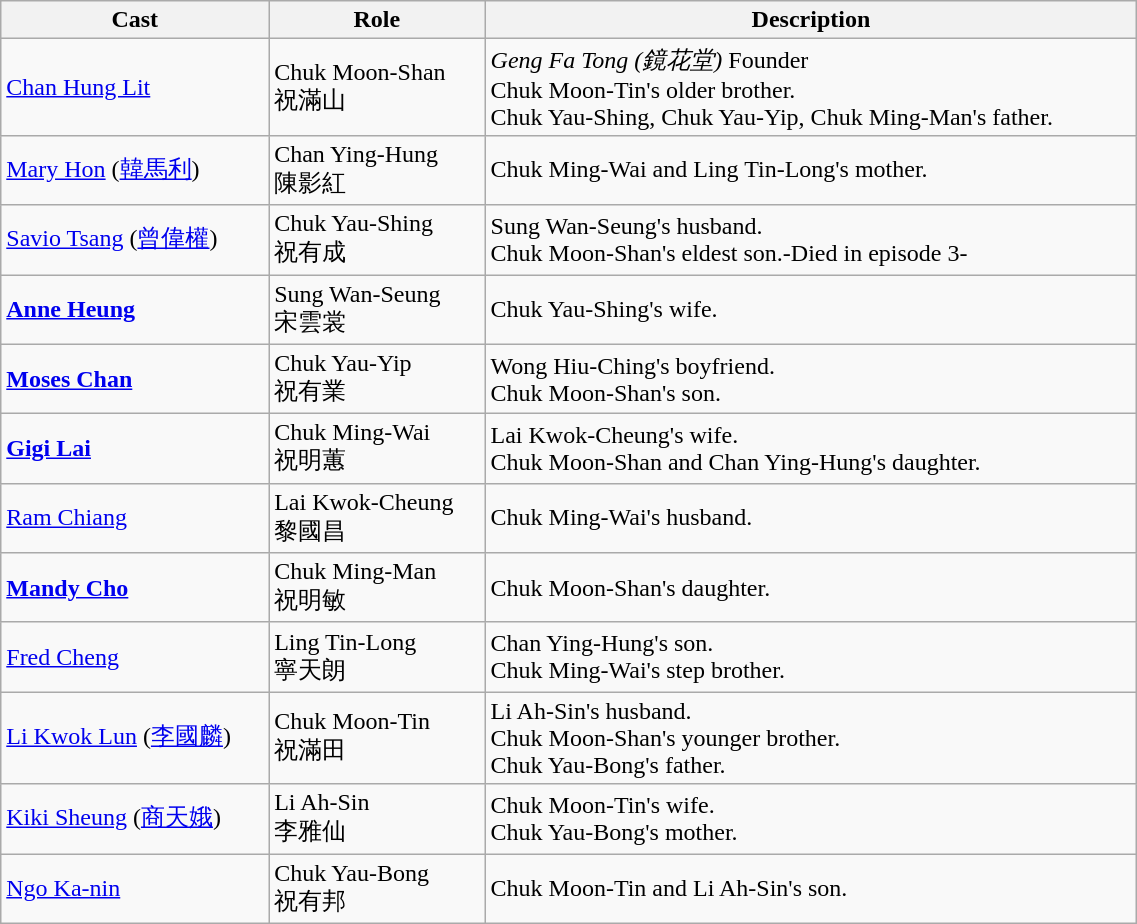<table class="wikitable" width="60%">
<tr>
<th>Cast</th>
<th>Role</th>
<th>Description</th>
</tr>
<tr>
<td><a href='#'>Chan Hung Lit</a></td>
<td>Chuk Moon-Shan <br> 祝滿山</td>
<td><em>Geng Fa Tong (鏡花堂)</em> Founder <br> Chuk Moon-Tin's older brother. <br> Chuk Yau-Shing, Chuk Yau-Yip, Chuk Ming-Man's father.</td>
</tr>
<tr>
<td><a href='#'>Mary Hon</a> (<a href='#'>韓馬利</a>)</td>
<td>Chan Ying-Hung <br> 陳影紅</td>
<td>Chuk Ming-Wai and Ling Tin-Long's mother.</td>
</tr>
<tr>
<td><a href='#'>Savio Tsang</a> (<a href='#'>曾偉權</a>)</td>
<td>Chuk Yau-Shing <br> 祝有成</td>
<td>Sung Wan-Seung's husband. <br> Chuk Moon-Shan's eldest son.-Died in episode 3-</td>
</tr>
<tr>
<td><strong><a href='#'>Anne Heung</a></strong></td>
<td>Sung Wan-Seung <br> 宋雲裳</td>
<td>Chuk Yau-Shing's wife.</td>
</tr>
<tr>
<td><strong><a href='#'>Moses Chan</a></strong></td>
<td>Chuk Yau-Yip <br> 祝有業</td>
<td>Wong Hiu-Ching's boyfriend. <br> Chuk Moon-Shan's son.</td>
</tr>
<tr>
<td><strong><a href='#'>Gigi Lai</a></strong></td>
<td>Chuk Ming-Wai <br> 祝明蕙</td>
<td>Lai Kwok-Cheung's wife. <br> Chuk Moon-Shan and Chan Ying-Hung's daughter.</td>
</tr>
<tr>
<td><a href='#'>Ram Chiang</a></td>
<td>Lai Kwok-Cheung <br> 黎國昌</td>
<td>Chuk Ming-Wai's husband.</td>
</tr>
<tr>
<td><strong><a href='#'>Mandy Cho</a></strong></td>
<td>Chuk Ming-Man <br> 祝明敏</td>
<td>Chuk Moon-Shan's daughter.</td>
</tr>
<tr>
<td><a href='#'>Fred Cheng</a></td>
<td>Ling Tin-Long <br> 寧天朗</td>
<td>Chan Ying-Hung's son. <br> Chuk Ming-Wai's step brother.</td>
</tr>
<tr>
<td><a href='#'>Li Kwok Lun</a> (<a href='#'>李國麟</a>)</td>
<td>Chuk Moon-Tin <br> 祝滿田</td>
<td>Li Ah-Sin's husband. <br> Chuk Moon-Shan's younger brother. <br> Chuk Yau-Bong's father.</td>
</tr>
<tr>
<td><a href='#'>Kiki Sheung</a> (<a href='#'>商天娥</a>)</td>
<td>Li Ah-Sin <br> 李雅仙</td>
<td>Chuk Moon-Tin's wife. <br> Chuk Yau-Bong's mother.</td>
</tr>
<tr>
<td><a href='#'>Ngo Ka-nin</a></td>
<td>Chuk Yau-Bong <br> 祝有邦</td>
<td>Chuk Moon-Tin and Li Ah-Sin's son.</td>
</tr>
</table>
